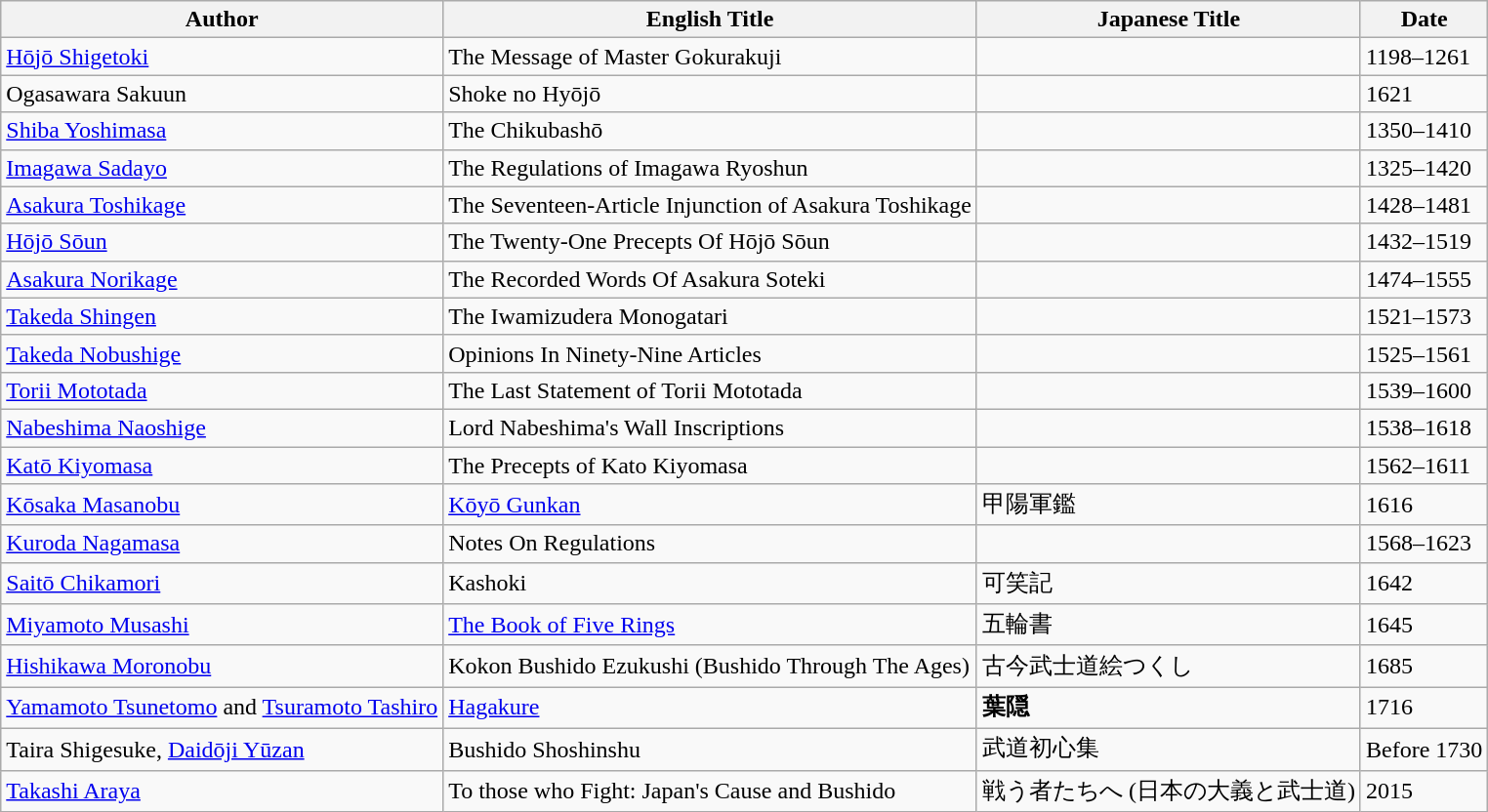<table class="wikitable sortable">
<tr>
<th>Author</th>
<th>English Title</th>
<th>Japanese Title</th>
<th>Date</th>
</tr>
<tr>
<td><a href='#'>Hōjō Shigetoki</a></td>
<td>The Message of Master Gokurakuji</td>
<td></td>
<td>1198–1261</td>
</tr>
<tr>
<td>Ogasawara Sakuun</td>
<td>Shoke no Hyōjō</td>
<td></td>
<td>1621</td>
</tr>
<tr>
<td><a href='#'>Shiba Yoshimasa</a></td>
<td>The Chikubashō</td>
<td></td>
<td>1350–1410</td>
</tr>
<tr>
<td><a href='#'>Imagawa Sadayo</a></td>
<td>The Regulations of Imagawa Ryoshun</td>
<td></td>
<td>1325–1420</td>
</tr>
<tr>
<td><a href='#'>Asakura Toshikage</a></td>
<td>The Seventeen-Article Injunction of Asakura Toshikage</td>
<td></td>
<td>1428–1481</td>
</tr>
<tr>
<td><a href='#'>Hōjō Sōun</a></td>
<td>The Twenty-One Precepts Of Hōjō Sōun</td>
<td></td>
<td>1432–1519</td>
</tr>
<tr>
<td><a href='#'>Asakura Norikage</a></td>
<td>The Recorded Words Of Asakura Soteki</td>
<td></td>
<td>1474–1555</td>
</tr>
<tr>
<td><a href='#'>Takeda Shingen</a></td>
<td>The Iwamizudera Monogatari</td>
<td></td>
<td>1521–1573</td>
</tr>
<tr>
<td><a href='#'>Takeda Nobushige</a></td>
<td>Opinions In Ninety-Nine Articles</td>
<td></td>
<td>1525–1561</td>
</tr>
<tr>
<td><a href='#'>Torii Mototada</a></td>
<td>The Last Statement of Torii Mototada</td>
<td></td>
<td>1539–1600</td>
</tr>
<tr>
<td><a href='#'>Nabeshima Naoshige</a></td>
<td>Lord Nabeshima's Wall Inscriptions</td>
<td></td>
<td>1538–1618</td>
</tr>
<tr>
<td><a href='#'>Katō Kiyomasa</a></td>
<td>The Precepts of Kato Kiyomasa</td>
<td></td>
<td>1562–1611</td>
</tr>
<tr>
<td><a href='#'>Kōsaka Masanobu</a></td>
<td><a href='#'>Kōyō Gunkan</a></td>
<td>甲陽軍鑑</td>
<td>1616</td>
</tr>
<tr>
<td><a href='#'>Kuroda Nagamasa</a></td>
<td>Notes On Regulations</td>
<td></td>
<td>1568–1623</td>
</tr>
<tr>
<td><a href='#'>Saitō Chikamori</a></td>
<td>Kashoki</td>
<td>可笑記</td>
<td>1642</td>
</tr>
<tr>
<td><a href='#'>Miyamoto Musashi</a></td>
<td><a href='#'>The Book of Five Rings</a></td>
<td>五輪書</td>
<td>1645</td>
</tr>
<tr>
<td><a href='#'>Hishikawa Moronobu</a></td>
<td>Kokon Bushido Ezukushi (Bushido Through The Ages)</td>
<td>古今武士道絵つくし</td>
<td>1685</td>
</tr>
<tr>
<td><a href='#'>Yamamoto Tsunetomo</a> and <a href='#'>Tsuramoto Tashiro</a></td>
<td><a href='#'>Hagakure</a></td>
<td><strong>葉隠</strong></td>
<td>1716</td>
</tr>
<tr>
<td>Taira Shigesuke, <a href='#'>Daidōji Yūzan</a></td>
<td>Bushido Shoshinshu</td>
<td>武道初心集</td>
<td>Before 1730</td>
</tr>
<tr>
<td><a href='#'>Takashi Araya</a></td>
<td>To those who Fight: Japan's Cause and Bushido</td>
<td>戦う者たちへ (日本の大義と武士道)</td>
<td>2015</td>
</tr>
</table>
